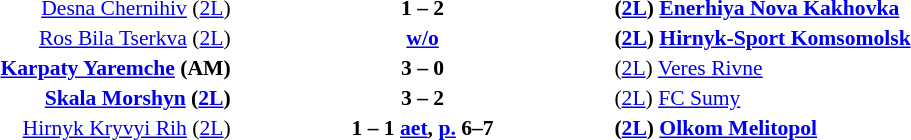<table width=100% cellspacing=1>
<tr>
<th width=20%></th>
<th width=20%></th>
<th width=22%></th>
<th></th>
</tr>
<tr style=font-size:90%>
<td align=right><a href='#'>Desna Chernihiv</a> (<a href='#'>2L</a>)</td>
<td align=center><strong>1 – 2</strong></td>
<td><strong>(<a href='#'>2L</a>) <a href='#'>Enerhiya Nova Kakhovka</a></strong></td>
<td></td>
</tr>
<tr style=font-size:90%>
<td align=right><a href='#'>Ros Bila Tserkva</a> (<a href='#'>2L</a>)</td>
<td align=center><strong><a href='#'>w/o</a></strong></td>
<td><strong>(<a href='#'>2L</a>) <a href='#'>Hirnyk-Sport Komsomolsk</a></strong></td>
<td></td>
</tr>
<tr style=font-size:90%>
<td align=right><strong><a href='#'>Karpaty Yaremche</a> (AM)</strong></td>
<td align=center><strong>3 – 0</strong></td>
<td>(<a href='#'>2L</a>) <a href='#'>Veres Rivne</a></td>
<td></td>
</tr>
<tr style=font-size:90%>
<td align=right><strong><a href='#'>Skala Morshyn</a> (<a href='#'>2L</a>)</strong></td>
<td align=center><strong>3 – 2</strong></td>
<td>(<a href='#'>2L</a>) <a href='#'>FC Sumy</a></td>
<td></td>
</tr>
<tr style=font-size:90%>
<td align=right><a href='#'>Hirnyk Kryvyi Rih</a> (<a href='#'>2L</a>)</td>
<td align=center><strong>1 – 1 <a href='#'>aet</a>, <a href='#'>p.</a> 6–7</strong></td>
<td><strong>(<a href='#'>2L</a>) <a href='#'>Olkom Melitopol</a></strong></td>
<td></td>
</tr>
</table>
